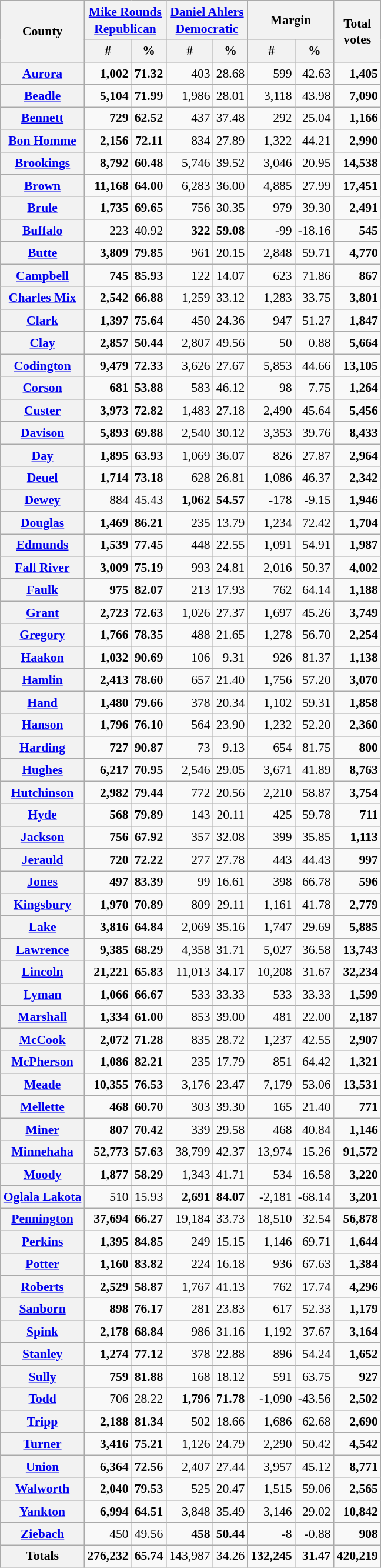<table class="wikitable sortable" style="text-align:right;font-size:90%;line-height:1.3">
<tr>
<th rowspan="2">County</th>
<th colspan="2"><a href='#'>Mike Rounds</a><br><a href='#'>Republican</a></th>
<th colspan="2"><a href='#'>Daniel Ahlers</a><br><a href='#'>Democratic</a></th>
<th colspan="2">Margin</th>
<th rowspan="2">Total<br>votes</th>
</tr>
<tr>
<th data-sort-type="number">#</th>
<th data-sort-type="number">%</th>
<th data-sort-type="number">#</th>
<th data-sort-type="number">%</th>
<th data-sort-type="number">#</th>
<th data-sort-type="number">%</th>
</tr>
<tr>
<th><a href='#'>Aurora</a></th>
<td><strong>1,002</strong></td>
<td><strong>71.32</strong></td>
<td>403</td>
<td>28.68</td>
<td>599</td>
<td>42.63</td>
<td><strong>1,405</strong></td>
</tr>
<tr>
<th><a href='#'>Beadle</a></th>
<td><strong>5,104</strong></td>
<td><strong>71.99</strong></td>
<td>1,986</td>
<td>28.01</td>
<td>3,118</td>
<td>43.98</td>
<td><strong>7,090</strong></td>
</tr>
<tr>
<th><a href='#'>Bennett</a></th>
<td><strong>729</strong></td>
<td><strong>62.52</strong></td>
<td>437</td>
<td>37.48</td>
<td>292</td>
<td>25.04</td>
<td><strong>1,166</strong></td>
</tr>
<tr>
<th><a href='#'>Bon Homme</a></th>
<td><strong>2,156</strong></td>
<td><strong>72.11</strong></td>
<td>834</td>
<td>27.89</td>
<td>1,322</td>
<td>44.21</td>
<td><strong>2,990</strong></td>
</tr>
<tr>
<th><a href='#'>Brookings</a></th>
<td><strong>8,792</strong></td>
<td><strong>60.48</strong></td>
<td>5,746</td>
<td>39.52</td>
<td>3,046</td>
<td>20.95</td>
<td><strong>14,538</strong></td>
</tr>
<tr>
<th><a href='#'>Brown</a></th>
<td><strong>11,168</strong></td>
<td><strong>64.00</strong></td>
<td>6,283</td>
<td>36.00</td>
<td>4,885</td>
<td>27.99</td>
<td><strong>17,451</strong></td>
</tr>
<tr>
<th><a href='#'>Brule</a></th>
<td><strong>1,735</strong></td>
<td><strong>69.65</strong></td>
<td>756</td>
<td>30.35</td>
<td>979</td>
<td>39.30</td>
<td><strong>2,491</strong></td>
</tr>
<tr>
<th><a href='#'>Buffalo</a></th>
<td>223</td>
<td>40.92</td>
<td><strong>322</strong></td>
<td><strong>59.08</strong></td>
<td>-99</td>
<td>-18.16</td>
<td><strong>545</strong></td>
</tr>
<tr>
<th><a href='#'>Butte</a></th>
<td><strong>3,809</strong></td>
<td><strong>79.85</strong></td>
<td>961</td>
<td>20.15</td>
<td>2,848</td>
<td>59.71</td>
<td><strong>4,770</strong></td>
</tr>
<tr>
<th><a href='#'>Campbell</a></th>
<td><strong>745</strong></td>
<td><strong>85.93</strong></td>
<td>122</td>
<td>14.07</td>
<td>623</td>
<td>71.86</td>
<td><strong>867</strong></td>
</tr>
<tr>
<th><a href='#'>Charles Mix</a></th>
<td><strong>2,542</strong></td>
<td><strong>66.88</strong></td>
<td>1,259</td>
<td>33.12</td>
<td>1,283</td>
<td>33.75</td>
<td><strong>3,801</strong></td>
</tr>
<tr>
<th><a href='#'>Clark</a></th>
<td><strong>1,397</strong></td>
<td><strong>75.64</strong></td>
<td>450</td>
<td>24.36</td>
<td>947</td>
<td>51.27</td>
<td><strong>1,847</strong></td>
</tr>
<tr>
<th><a href='#'>Clay</a></th>
<td><strong>2,857</strong></td>
<td><strong>50.44</strong></td>
<td>2,807</td>
<td>49.56</td>
<td>50</td>
<td>0.88</td>
<td><strong>5,664</strong></td>
</tr>
<tr>
<th><a href='#'>Codington</a></th>
<td><strong>9,479</strong></td>
<td><strong>72.33</strong></td>
<td>3,626</td>
<td>27.67</td>
<td>5,853</td>
<td>44.66</td>
<td><strong>13,105</strong></td>
</tr>
<tr>
<th><a href='#'>Corson</a></th>
<td><strong>681</strong></td>
<td><strong>53.88</strong></td>
<td>583</td>
<td>46.12</td>
<td>98</td>
<td>7.75</td>
<td><strong>1,264</strong></td>
</tr>
<tr>
<th><a href='#'>Custer</a></th>
<td><strong>3,973</strong></td>
<td><strong>72.82</strong></td>
<td>1,483</td>
<td>27.18</td>
<td>2,490</td>
<td>45.64</td>
<td><strong>5,456</strong></td>
</tr>
<tr>
<th><a href='#'>Davison</a></th>
<td><strong>5,893</strong></td>
<td><strong>69.88</strong></td>
<td>2,540</td>
<td>30.12</td>
<td>3,353</td>
<td>39.76</td>
<td><strong>8,433</strong></td>
</tr>
<tr>
<th><a href='#'>Day</a></th>
<td><strong>1,895</strong></td>
<td><strong>63.93</strong></td>
<td>1,069</td>
<td>36.07</td>
<td>826</td>
<td>27.87</td>
<td><strong>2,964</strong></td>
</tr>
<tr>
<th><a href='#'>Deuel</a></th>
<td><strong>1,714</strong></td>
<td><strong>73.18</strong></td>
<td>628</td>
<td>26.81</td>
<td>1,086</td>
<td>46.37</td>
<td><strong>2,342</strong></td>
</tr>
<tr>
<th><a href='#'>Dewey</a></th>
<td>884</td>
<td>45.43</td>
<td><strong>1,062</strong></td>
<td><strong>54.57</strong></td>
<td>-178</td>
<td>-9.15</td>
<td><strong>1,946</strong></td>
</tr>
<tr>
<th><a href='#'>Douglas</a></th>
<td><strong>1,469</strong></td>
<td><strong>86.21</strong></td>
<td>235</td>
<td>13.79</td>
<td>1,234</td>
<td>72.42</td>
<td><strong>1,704</strong></td>
</tr>
<tr>
<th><a href='#'>Edmunds</a></th>
<td><strong>1,539</strong></td>
<td><strong>77.45</strong></td>
<td>448</td>
<td>22.55</td>
<td>1,091</td>
<td>54.91</td>
<td><strong>1,987</strong></td>
</tr>
<tr>
<th><a href='#'>Fall River</a></th>
<td><strong>3,009</strong></td>
<td><strong>75.19</strong></td>
<td>993</td>
<td>24.81</td>
<td>2,016</td>
<td>50.37</td>
<td><strong>4,002</strong></td>
</tr>
<tr>
<th><a href='#'>Faulk</a></th>
<td><strong>975</strong></td>
<td><strong>82.07</strong></td>
<td>213</td>
<td>17.93</td>
<td>762</td>
<td>64.14</td>
<td><strong>1,188</strong></td>
</tr>
<tr>
<th><a href='#'>Grant</a></th>
<td><strong>2,723</strong></td>
<td><strong>72.63</strong></td>
<td>1,026</td>
<td>27.37</td>
<td>1,697</td>
<td>45.26</td>
<td><strong>3,749</strong></td>
</tr>
<tr>
<th><a href='#'>Gregory</a></th>
<td><strong>1,766</strong></td>
<td><strong>78.35</strong></td>
<td>488</td>
<td>21.65</td>
<td>1,278</td>
<td>56.70</td>
<td><strong>2,254</strong></td>
</tr>
<tr>
<th><a href='#'>Haakon</a></th>
<td><strong>1,032</strong></td>
<td><strong>90.69</strong></td>
<td>106</td>
<td>9.31</td>
<td>926</td>
<td>81.37</td>
<td><strong>1,138</strong></td>
</tr>
<tr>
<th><a href='#'>Hamlin</a></th>
<td><strong>2,413</strong></td>
<td><strong>78.60</strong></td>
<td>657</td>
<td>21.40</td>
<td>1,756</td>
<td>57.20</td>
<td><strong>3,070</strong></td>
</tr>
<tr>
<th><a href='#'>Hand</a></th>
<td><strong>1,480</strong></td>
<td><strong>79.66</strong></td>
<td>378</td>
<td>20.34</td>
<td>1,102</td>
<td>59.31</td>
<td><strong>1,858</strong></td>
</tr>
<tr>
<th><a href='#'>Hanson</a></th>
<td><strong>1,796</strong></td>
<td><strong>76.10</strong></td>
<td>564</td>
<td>23.90</td>
<td>1,232</td>
<td>52.20</td>
<td><strong>2,360</strong></td>
</tr>
<tr>
<th><a href='#'>Harding</a></th>
<td><strong>727</strong></td>
<td><strong>90.87</strong></td>
<td>73</td>
<td>9.13</td>
<td>654</td>
<td>81.75</td>
<td><strong>800</strong></td>
</tr>
<tr>
<th><a href='#'>Hughes</a></th>
<td><strong>6,217</strong></td>
<td><strong>70.95</strong></td>
<td>2,546</td>
<td>29.05</td>
<td>3,671</td>
<td>41.89</td>
<td><strong>8,763</strong></td>
</tr>
<tr>
<th><a href='#'>Hutchinson</a></th>
<td><strong>2,982</strong></td>
<td><strong>79.44</strong></td>
<td>772</td>
<td>20.56</td>
<td>2,210</td>
<td>58.87</td>
<td><strong>3,754</strong></td>
</tr>
<tr>
<th><a href='#'>Hyde</a></th>
<td><strong>568</strong></td>
<td><strong>79.89</strong></td>
<td>143</td>
<td>20.11</td>
<td>425</td>
<td>59.78</td>
<td><strong>711</strong></td>
</tr>
<tr>
<th><a href='#'>Jackson</a></th>
<td><strong>756</strong></td>
<td><strong>67.92</strong></td>
<td>357</td>
<td>32.08</td>
<td>399</td>
<td>35.85</td>
<td><strong>1,113</strong></td>
</tr>
<tr>
<th><a href='#'>Jerauld</a></th>
<td><strong>720</strong></td>
<td><strong>72.22</strong></td>
<td>277</td>
<td>27.78</td>
<td>443</td>
<td>44.43</td>
<td><strong>997</strong></td>
</tr>
<tr>
<th><a href='#'>Jones</a></th>
<td><strong>497</strong></td>
<td><strong>83.39</strong></td>
<td>99</td>
<td>16.61</td>
<td>398</td>
<td>66.78</td>
<td><strong>596</strong></td>
</tr>
<tr>
<th><a href='#'>Kingsbury</a></th>
<td><strong>1,970</strong></td>
<td><strong>70.89</strong></td>
<td>809</td>
<td>29.11</td>
<td>1,161</td>
<td>41.78</td>
<td><strong>2,779</strong></td>
</tr>
<tr>
<th><a href='#'>Lake</a></th>
<td><strong>3,816</strong></td>
<td><strong>64.84</strong></td>
<td>2,069</td>
<td>35.16</td>
<td>1,747</td>
<td>29.69</td>
<td><strong>5,885</strong></td>
</tr>
<tr>
<th><a href='#'>Lawrence</a></th>
<td><strong>9,385</strong></td>
<td><strong>68.29</strong></td>
<td>4,358</td>
<td>31.71</td>
<td>5,027</td>
<td>36.58</td>
<td><strong>13,743</strong></td>
</tr>
<tr>
<th><a href='#'>Lincoln</a></th>
<td><strong>21,221</strong></td>
<td><strong>65.83</strong></td>
<td>11,013</td>
<td>34.17</td>
<td>10,208</td>
<td>31.67</td>
<td><strong>32,234</strong></td>
</tr>
<tr>
<th><a href='#'>Lyman</a></th>
<td><strong>1,066</strong></td>
<td><strong>66.67</strong></td>
<td>533</td>
<td>33.33</td>
<td>533</td>
<td>33.33</td>
<td><strong>1,599</strong></td>
</tr>
<tr>
<th><a href='#'>Marshall</a></th>
<td><strong>1,334</strong></td>
<td><strong>61.00</strong></td>
<td>853</td>
<td>39.00</td>
<td>481</td>
<td>22.00</td>
<td><strong>2,187</strong></td>
</tr>
<tr>
<th><a href='#'>McCook</a></th>
<td><strong>2,072</strong></td>
<td><strong>71.28</strong></td>
<td>835</td>
<td>28.72</td>
<td>1,237</td>
<td>42.55</td>
<td><strong>2,907</strong></td>
</tr>
<tr>
<th><a href='#'>McPherson</a></th>
<td><strong>1,086</strong></td>
<td><strong>82.21</strong></td>
<td>235</td>
<td>17.79</td>
<td>851</td>
<td>64.42</td>
<td><strong>1,321</strong></td>
</tr>
<tr>
<th><a href='#'>Meade</a></th>
<td><strong>10,355</strong></td>
<td><strong>76.53</strong></td>
<td>3,176</td>
<td>23.47</td>
<td>7,179</td>
<td>53.06</td>
<td><strong>13,531</strong></td>
</tr>
<tr>
<th><a href='#'>Mellette</a></th>
<td><strong>468</strong></td>
<td><strong>60.70</strong></td>
<td>303</td>
<td>39.30</td>
<td>165</td>
<td>21.40</td>
<td><strong>771</strong></td>
</tr>
<tr>
<th><a href='#'>Miner</a></th>
<td><strong>807</strong></td>
<td><strong>70.42</strong></td>
<td>339</td>
<td>29.58</td>
<td>468</td>
<td>40.84</td>
<td><strong>1,146</strong></td>
</tr>
<tr>
<th><a href='#'>Minnehaha</a></th>
<td><strong>52,773</strong></td>
<td><strong>57.63</strong></td>
<td>38,799</td>
<td>42.37</td>
<td>13,974</td>
<td>15.26</td>
<td><strong>91,572</strong></td>
</tr>
<tr>
<th><a href='#'>Moody</a></th>
<td><strong>1,877</strong></td>
<td><strong>58.29</strong></td>
<td>1,343</td>
<td>41.71</td>
<td>534</td>
<td>16.58</td>
<td><strong>3,220</strong></td>
</tr>
<tr>
<th><a href='#'>Oglala Lakota</a></th>
<td>510</td>
<td>15.93</td>
<td><strong>2,691</strong></td>
<td><strong>84.07</strong></td>
<td>-2,181</td>
<td>-68.14</td>
<td><strong>3,201</strong></td>
</tr>
<tr>
<th><a href='#'>Pennington</a></th>
<td><strong>37,694</strong></td>
<td><strong>66.27</strong></td>
<td>19,184</td>
<td>33.73</td>
<td>18,510</td>
<td>32.54</td>
<td><strong>56,878</strong></td>
</tr>
<tr>
<th><a href='#'>Perkins</a></th>
<td><strong>1,395</strong></td>
<td><strong>84.85</strong></td>
<td>249</td>
<td>15.15</td>
<td>1,146</td>
<td>69.71</td>
<td><strong>1,644</strong></td>
</tr>
<tr>
<th><a href='#'>Potter</a></th>
<td><strong>1,160</strong></td>
<td><strong>83.82</strong></td>
<td>224</td>
<td>16.18</td>
<td>936</td>
<td>67.63</td>
<td><strong>1,384</strong></td>
</tr>
<tr>
<th><a href='#'>Roberts</a></th>
<td><strong>2,529</strong></td>
<td><strong>58.87</strong></td>
<td>1,767</td>
<td>41.13</td>
<td>762</td>
<td>17.74</td>
<td><strong>4,296</strong></td>
</tr>
<tr>
<th><a href='#'>Sanborn</a></th>
<td><strong>898</strong></td>
<td><strong>76.17</strong></td>
<td>281</td>
<td>23.83</td>
<td>617</td>
<td>52.33</td>
<td><strong>1,179</strong></td>
</tr>
<tr>
<th><a href='#'>Spink</a></th>
<td><strong>2,178</strong></td>
<td><strong>68.84</strong></td>
<td>986</td>
<td>31.16</td>
<td>1,192</td>
<td>37.67</td>
<td><strong>3,164</strong></td>
</tr>
<tr>
<th><a href='#'>Stanley</a></th>
<td><strong>1,274</strong></td>
<td><strong>77.12</strong></td>
<td>378</td>
<td>22.88</td>
<td>896</td>
<td>54.24</td>
<td><strong>1,652</strong></td>
</tr>
<tr>
<th><a href='#'>Sully</a></th>
<td><strong>759</strong></td>
<td><strong>81.88</strong></td>
<td>168</td>
<td>18.12</td>
<td>591</td>
<td>63.75</td>
<td><strong>927</strong></td>
</tr>
<tr>
<th><a href='#'>Todd</a></th>
<td>706</td>
<td>28.22</td>
<td><strong>1,796</strong></td>
<td><strong>71.78</strong></td>
<td>-1,090</td>
<td>-43.56</td>
<td><strong>2,502</strong></td>
</tr>
<tr>
<th><a href='#'>Tripp</a></th>
<td><strong>2,188</strong></td>
<td><strong>81.34</strong></td>
<td>502</td>
<td>18.66</td>
<td>1,686</td>
<td>62.68</td>
<td><strong>2,690</strong></td>
</tr>
<tr>
<th><a href='#'>Turner</a></th>
<td><strong>3,416</strong></td>
<td><strong>75.21</strong></td>
<td>1,126</td>
<td>24.79</td>
<td>2,290</td>
<td>50.42</td>
<td><strong>4,542</strong></td>
</tr>
<tr>
<th><a href='#'>Union</a></th>
<td><strong>6,364</strong></td>
<td><strong>72.56</strong></td>
<td>2,407</td>
<td>27.44</td>
<td>3,957</td>
<td>45.12</td>
<td><strong>8,771</strong></td>
</tr>
<tr>
<th><a href='#'>Walworth</a></th>
<td><strong>2,040</strong></td>
<td><strong>79.53</strong></td>
<td>525</td>
<td>20.47</td>
<td>1,515</td>
<td>59.06</td>
<td><strong>2,565</strong></td>
</tr>
<tr>
<th><a href='#'>Yankton</a></th>
<td><strong>6,994</strong></td>
<td><strong>64.51</strong></td>
<td>3,848</td>
<td>35.49</td>
<td>3,146</td>
<td>29.02</td>
<td><strong>10,842</strong></td>
</tr>
<tr>
<th><a href='#'>Ziebach</a></th>
<td>450</td>
<td>49.56</td>
<td><strong>458</strong></td>
<td><strong>50.44</strong></td>
<td>-8</td>
<td>-0.88</td>
<td><strong>908</strong></td>
</tr>
<tr class="sortbottom">
<th>Totals</th>
<td><strong>276,232</strong></td>
<td><strong>65.74</strong></td>
<td>143,987</td>
<td>34.26</td>
<td><strong>132,245</strong></td>
<td><strong>31.47</strong></td>
<td><strong>420,219</strong></td>
</tr>
</table>
